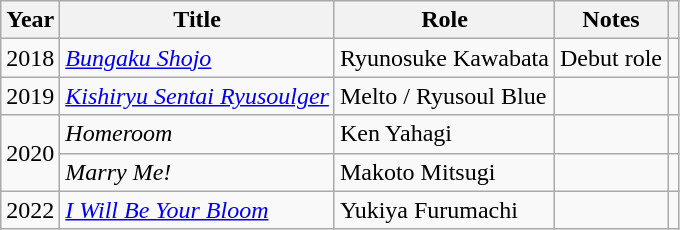<table class="wikitable">
<tr>
<th>Year</th>
<th>Title</th>
<th>Role</th>
<th>Notes</th>
<th></th>
</tr>
<tr>
<td>2018</td>
<td><em><a href='#'>Bungaku Shojo</a></em></td>
<td>Ryunosuke Kawabata</td>
<td>Debut role</td>
<td></td>
</tr>
<tr>
<td>2019</td>
<td><em><a href='#'>Kishiryu Sentai Ryusoulger</a></em></td>
<td>Melto / Ryusoul Blue</td>
<td></td>
<td></td>
</tr>
<tr>
<td rowspan="2">2020</td>
<td><em>Homeroom</em></td>
<td>Ken Yahagi</td>
<td></td>
<td></td>
</tr>
<tr>
<td><em>Marry Me!</em></td>
<td>Makoto Mitsugi</td>
<td></td>
<td></td>
</tr>
<tr>
<td>2022</td>
<td><em><a href='#'>I Will Be Your Bloom</a></em></td>
<td>Yukiya Furumachi</td>
<td></td>
<td></td>
</tr>
</table>
